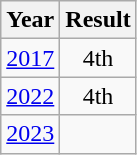<table class="wikitable" style="text-align:center">
<tr>
<th>Year</th>
<th>Result</th>
</tr>
<tr>
<td><a href='#'>2017</a></td>
<td>4th</td>
</tr>
<tr>
<td><a href='#'>2022</a></td>
<td>4th</td>
</tr>
<tr>
<td><a href='#'>2023</a></td>
<td></td>
</tr>
</table>
